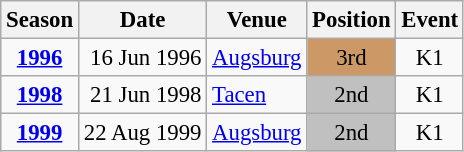<table class="wikitable" style="text-align:center; font-size:95%;">
<tr>
<th>Season</th>
<th>Date</th>
<th>Venue</th>
<th>Position</th>
<th>Event</th>
</tr>
<tr>
<td><strong><a href='#'>1996</a></strong></td>
<td align=right>16 Jun 1996</td>
<td align=left><a href='#'>Augsburg</a></td>
<td bgcolor=cc9966>3rd</td>
<td>K1</td>
</tr>
<tr>
<td><strong><a href='#'>1998</a></strong></td>
<td align=right>21 Jun 1998</td>
<td align=left><a href='#'>Tacen</a></td>
<td bgcolor=silver>2nd</td>
<td>K1</td>
</tr>
<tr>
<td><strong><a href='#'>1999</a></strong></td>
<td align=right>22 Aug 1999</td>
<td align=left><a href='#'>Augsburg</a></td>
<td bgcolor=silver>2nd</td>
<td>K1</td>
</tr>
</table>
